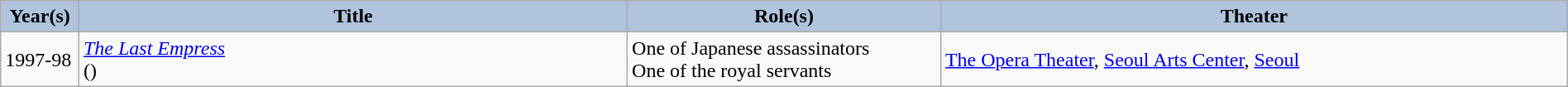<table class="wikitable"  style="width:100%">
<tr style="background:#ccc; text-align:center;">
<th style="background:#b0c4de; width:5%;">Year(s)</th>
<th style="background:#b0c4de; width:35%;">Title</th>
<th style="background:#b0c4de; width:20%;">Role(s)</th>
<th style="background:#b0c4de; width:40%;">Theater</th>
</tr>
<tr>
<td>1997-98</td>
<td><em><a href='#'>The Last Empress</a></em><br>()</td>
<td>One of Japanese assassinators<br>One of the royal servants</td>
<td><a href='#'>The Opera Theater</a>, <a href='#'>Seoul Arts Center</a>, <a href='#'>Seoul</a></td>
</tr>
</table>
